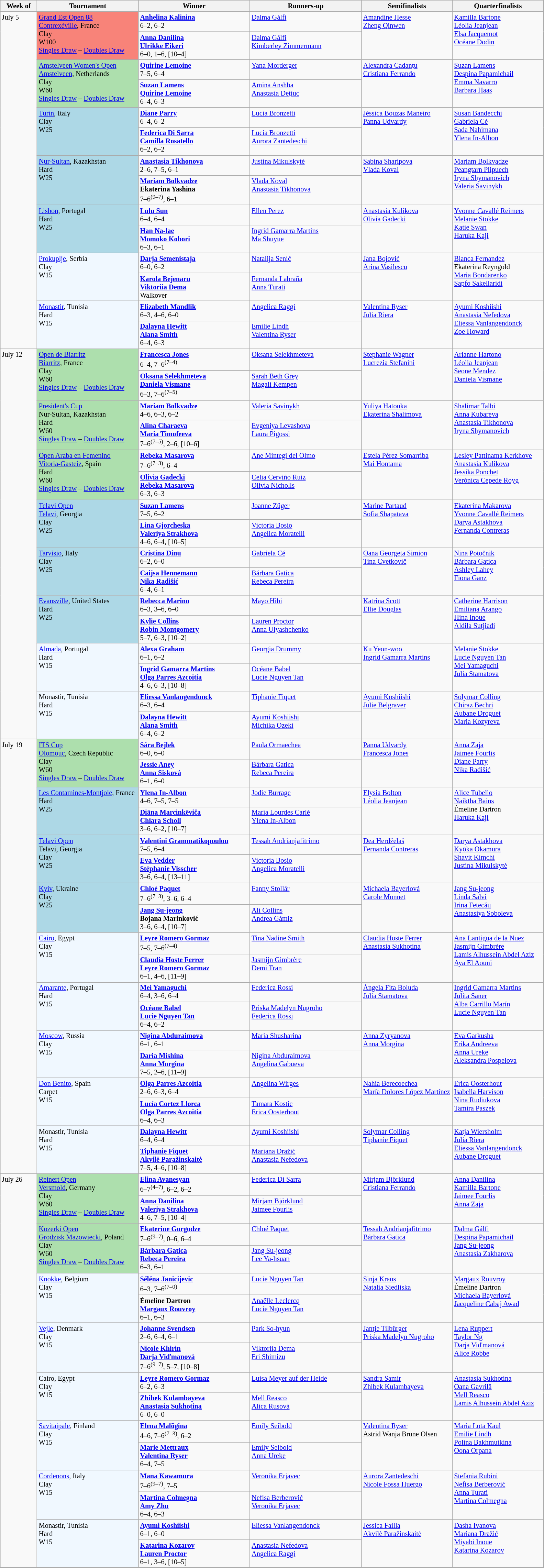<table class="wikitable" style="font-size:85%;">
<tr>
<th width="65">Week of</th>
<th style="width:190px;">Tournament</th>
<th style="width:210px;">Winner</th>
<th style="width:210px;">Runners-up</th>
<th style="width:170px;">Semifinalists</th>
<th style="width:170px;">Quarterfinalists</th>
</tr>
<tr style="vertical-align:top">
<td rowspan=14>July 5</td>
<td rowspan="2" style="background:#f88379;"><a href='#'>Grand Est Open 88</a> <br> <a href='#'>Contrexéville</a>, France <br> Clay <br> W100 <br> <a href='#'>Singles Draw</a> – <a href='#'>Doubles Draw</a></td>
<td><strong> <a href='#'>Anhelina Kalinina</a></strong> <br> 6–2, 6–2</td>
<td> <a href='#'>Dalma Gálfi</a></td>
<td rowspan=2> <a href='#'>Amandine Hesse</a> <br>  <a href='#'>Zheng Qinwen</a></td>
<td rowspan=2> <a href='#'>Kamilla Bartone</a> <br>  <a href='#'>Léolia Jeanjean</a> <br>  <a href='#'>Elsa Jacquemot</a> <br>  <a href='#'>Océane Dodin</a></td>
</tr>
<tr style="vertical-align:top">
<td><strong> <a href='#'>Anna Danilina</a> <br>  <a href='#'>Ulrikke Eikeri</a></strong> <br> 6–0, 1–6, [10–4]</td>
<td> <a href='#'>Dalma Gálfi</a> <br>  <a href='#'>Kimberley Zimmermann</a></td>
</tr>
<tr style="vertical-align:top">
<td rowspan="2" style="background:#addfad;"><a href='#'>Amstelveen Women's Open</a> <br> <a href='#'>Amstelveen</a>, Netherlands <br> Clay <br> W60 <br> <a href='#'>Singles Draw</a> – <a href='#'>Doubles Draw</a></td>
<td><strong> <a href='#'>Quirine Lemoine</a></strong> <br> 7–5, 6–4</td>
<td> <a href='#'>Yana Morderger</a></td>
<td rowspan=2> <a href='#'>Alexandra Cadanțu</a> <br>  <a href='#'>Cristiana Ferrando</a></td>
<td rowspan=2> <a href='#'>Suzan Lamens</a> <br>  <a href='#'>Despina Papamichail</a> <br>  <a href='#'>Emma Navarro</a> <br>  <a href='#'>Barbara Haas</a></td>
</tr>
<tr style="vertical-align:top">
<td><strong> <a href='#'>Suzan Lamens</a> <br>  <a href='#'>Quirine Lemoine</a></strong> <br> 6–4, 6–3</td>
<td> <a href='#'>Amina Anshba</a> <br>  <a href='#'>Anastasia Dețiuc</a></td>
</tr>
<tr style="vertical-align:top">
<td rowspan="2" style="background:lightblue;"><a href='#'>Turin</a>, Italy <br> Clay <br> W25 <br> </td>
<td><strong> <a href='#'>Diane Parry</a></strong> <br> 6–4, 6–2</td>
<td> <a href='#'>Lucia Bronzetti</a></td>
<td rowspan=2> <a href='#'>Jéssica Bouzas Maneiro</a> <br>  <a href='#'>Panna Udvardy</a></td>
<td rowspan=2> <a href='#'>Susan Bandecchi</a> <br>  <a href='#'>Gabriela Cé</a> <br>  <a href='#'>Sada Nahimana</a> <br>  <a href='#'>Ylena In-Albon</a></td>
</tr>
<tr style="vertical-align:top">
<td><strong> <a href='#'>Federica Di Sarra</a> <br>  <a href='#'>Camilla Rosatello</a></strong> <br> 6–2, 6–2</td>
<td> <a href='#'>Lucia Bronzetti</a> <br>  <a href='#'>Aurora Zantedeschi</a></td>
</tr>
<tr style="vertical-align:top">
<td rowspan="2" style="background:lightblue;"><a href='#'>Nur-Sultan</a>, Kazakhstan <br> Hard <br> W25 <br> </td>
<td><strong> <a href='#'>Anastasia Tikhonova</a></strong> <br> 2–6, 7–5, 6–1</td>
<td> <a href='#'>Justina Mikulskytė</a></td>
<td rowspan=2> <a href='#'>Sabina Sharipova</a> <br>  <a href='#'>Vlada Koval</a></td>
<td rowspan=2> <a href='#'>Mariam Bolkvadze</a> <br>  <a href='#'>Peangtarn Plipuech</a> <br>  <a href='#'>Iryna Shymanovich</a> <br>  <a href='#'>Valeria Savinykh</a></td>
</tr>
<tr style="vertical-align:top">
<td><strong> <a href='#'>Mariam Bolkvadze</a> <br>  Ekaterina Yashina</strong> <br> 7–6<sup>(9–7)</sup>, 6–1</td>
<td> <a href='#'>Vlada Koval</a> <br>  <a href='#'>Anastasia Tikhonova</a></td>
</tr>
<tr style="vertical-align:top">
<td rowspan="2" style="background:lightblue;"><a href='#'>Lisbon</a>, Portugal <br> Hard <br> W25 <br> </td>
<td><strong> <a href='#'>Lulu Sun</a></strong> <br> 6–4, 6–4</td>
<td> <a href='#'>Ellen Perez</a></td>
<td rowspan=2> <a href='#'>Anastasia Kulikova</a> <br>  <a href='#'>Olivia Gadecki</a></td>
<td rowspan=2> <a href='#'>Yvonne Cavallé Reimers</a> <br>  <a href='#'>Melanie Stokke</a> <br>  <a href='#'>Katie Swan</a> <br>  <a href='#'>Haruka Kaji</a></td>
</tr>
<tr style="vertical-align:top">
<td><strong> <a href='#'>Han Na-lae</a> <br>  <a href='#'>Momoko Kobori</a></strong> <br> 6–3, 6–1</td>
<td> <a href='#'>Ingrid Gamarra Martins</a> <br>  <a href='#'>Ma Shuyue</a></td>
</tr>
<tr style="vertical-align:top">
<td rowspan="2" style="background:#f0f8ff;"><a href='#'>Prokuplje</a>, Serbia <br> Clay <br> W15 <br> </td>
<td><strong> <a href='#'>Darja Semenistaja</a></strong> <br> 6–0, 6–2</td>
<td> <a href='#'>Natalija Senić</a></td>
<td rowspan=2> <a href='#'>Jana Bojović</a> <br>  <a href='#'>Arina Vasilescu</a></td>
<td rowspan=2> <a href='#'>Bianca Fernandez</a> <br>  Ekaterina Reyngold <br>  <a href='#'>Maria Bondarenko</a> <br>  <a href='#'>Sapfo Sakellaridi</a></td>
</tr>
<tr style="vertical-align:top">
<td><strong> <a href='#'>Karola Bejenaru</a> <br>  <a href='#'>Viktoriia Dema</a></strong> <br> Walkover</td>
<td> <a href='#'>Fernanda Labraña</a> <br>  <a href='#'>Anna Turati</a></td>
</tr>
<tr style="vertical-align:top">
<td rowspan="2" style="background:#f0f8ff;"><a href='#'>Monastir</a>, Tunisia <br> Hard <br> W15 <br> </td>
<td><strong> <a href='#'>Elizabeth Mandlik</a></strong> <br> 6–3, 4–6, 6–0</td>
<td> <a href='#'>Angelica Raggi</a></td>
<td rowspan=2> <a href='#'>Valentina Ryser</a> <br>  <a href='#'>Julia Riera</a></td>
<td rowspan=2> <a href='#'>Ayumi Koshiishi</a> <br>  <a href='#'>Anastasia Nefedova</a> <br>  <a href='#'>Eliessa Vanlangendonck</a> <br>  <a href='#'>Zoe Howard</a></td>
</tr>
<tr style="vertical-align:top">
<td><strong> <a href='#'>Dalayna Hewitt</a> <br>  <a href='#'>Alana Smith</a></strong> <br> 6–4, 6–3</td>
<td> <a href='#'>Emilie Lindh</a> <br>  <a href='#'>Valentina Ryser</a></td>
</tr>
<tr style="vertical-align:top">
<td rowspan=16>July 12</td>
<td rowspan="2" style="background:#addfad;"><a href='#'>Open de Biarritz</a> <br> <a href='#'>Biarritz</a>, France <br> Clay <br> W60 <br> <a href='#'>Singles Draw</a> – <a href='#'>Doubles Draw</a></td>
<td> <strong><a href='#'>Francesca Jones</a></strong> <br> 6–4, 7–6<sup>(7–4)</sup></td>
<td> <a href='#'>Oksana Selekhmeteva</a></td>
<td rowspan=2> <a href='#'>Stephanie Wagner</a> <br>  <a href='#'>Lucrezia Stefanini</a></td>
<td rowspan=2> <a href='#'>Arianne Hartono</a> <br>  <a href='#'>Léolia Jeanjean</a> <br>  <a href='#'>Seone Mendez</a> <br>  <a href='#'>Daniela Vismane</a></td>
</tr>
<tr style="vertical-align:top">
<td> <strong><a href='#'>Oksana Selekhmeteva</a> <br>  <a href='#'>Daniela Vismane</a></strong> <br> 6–3, 7–6<sup>(7–5)</sup></td>
<td> <a href='#'>Sarah Beth Grey</a> <br>  <a href='#'>Magali Kempen</a></td>
</tr>
<tr style="vertical-align:top">
<td rowspan="2" style="background:#addfad;"><a href='#'>President's Cup</a> <br> Nur-Sultan, Kazakhstan <br> Hard <br> W60 <br> <a href='#'>Singles Draw</a> – <a href='#'>Doubles Draw</a></td>
<td><strong> <a href='#'>Mariam Bolkvadze</a></strong> <br> 4–6, 6–3, 6–2</td>
<td> <a href='#'>Valeria Savinykh</a></td>
<td rowspan=2> <a href='#'>Yuliya Hatouka</a> <br>  <a href='#'>Ekaterina Shalimova</a></td>
<td rowspan=2> <a href='#'>Shalimar Talbi</a> <br>  <a href='#'>Anna Kubareva</a> <br>  <a href='#'>Anastasia Tikhonova</a> <br>  <a href='#'>Iryna Shymanovich</a></td>
</tr>
<tr style="vertical-align:top">
<td><strong> <a href='#'>Alina Charaeva</a> <br>  <a href='#'>Maria Timofeeva</a></strong> <br> 7–6<sup>(7–5)</sup>, 2–6, [10–6]</td>
<td> <a href='#'>Evgeniya Levashova</a> <br>  <a href='#'>Laura Pigossi</a></td>
</tr>
<tr style="vertical-align:top">
<td rowspan="2" style="background:#addfad;"><a href='#'>Open Araba en Femenino</a> <br> <a href='#'>Vitoria-Gasteiz</a>, Spain <br> Hard <br> W60 <br> <a href='#'>Singles Draw</a> – <a href='#'>Doubles Draw</a></td>
<td><strong> <a href='#'>Rebeka Masarova</a></strong> <br> 7–6<sup>(7–3)</sup>, 6–4</td>
<td> <a href='#'>Ane Mintegi del Olmo</a></td>
<td rowspan=2> <a href='#'>Estela Pérez Somarriba</a> <br>  <a href='#'>Mai Hontama</a></td>
<td rowspan=2> <a href='#'>Lesley Pattinama Kerkhove</a> <br>  <a href='#'>Anastasia Kulikova</a> <br>  <a href='#'>Jessika Ponchet</a> <br>  <a href='#'>Verónica Cepede Royg</a></td>
</tr>
<tr style="vertical-align:top">
<td><strong> <a href='#'>Olivia Gadecki</a> <br>  <a href='#'>Rebeka Masarova</a></strong> <br> 6–3, 6–3</td>
<td> <a href='#'>Celia Cerviño Ruiz</a> <br>  <a href='#'>Olivia Nicholls</a></td>
</tr>
<tr style="vertical-align:top">
<td rowspan="2" style="background:lightblue;"><a href='#'>Telavi Open</a> <br> <a href='#'>Telavi</a>, Georgia <br> Clay <br> W25 <br> </td>
<td> <strong><a href='#'>Suzan Lamens</a></strong> <br> 7–5, 6–2</td>
<td> <a href='#'>Joanne Züger</a></td>
<td rowspan=2> <a href='#'>Marine Partaud</a> <br>  <a href='#'>Sofia Shapatava</a></td>
<td rowspan=2> <a href='#'>Ekaterina Makarova</a> <br>  <a href='#'>Yvonne Cavallé Reimers</a> <br>  <a href='#'>Darya Astakhova</a> <br>  <a href='#'>Fernanda Contreras</a></td>
</tr>
<tr style="vertical-align:top">
<td><strong> <a href='#'>Lina Gjorcheska</a> <br>  <a href='#'>Valeriya Strakhova</a></strong> <br> 4–6, 6–4, [10–5]</td>
<td> <a href='#'>Victoria Bosio</a> <br>  <a href='#'>Angelica Moratelli</a></td>
</tr>
<tr style="vertical-align:top">
<td rowspan="2" style="background:lightblue;"><a href='#'>Tarvisio</a>, Italy <br> Clay <br> W25 <br> </td>
<td><strong> <a href='#'>Cristina Dinu</a></strong> <br> 6–2, 6–0</td>
<td> <a href='#'>Gabriela Cé</a></td>
<td rowspan=2> <a href='#'>Oana Georgeta Simion</a> <br>  <a href='#'>Tina Cvetkovič</a></td>
<td rowspan=2> <a href='#'>Nina Potočnik</a> <br>  <a href='#'>Bárbara Gatica</a> <br>  <a href='#'>Ashley Lahey</a> <br>  <a href='#'>Fiona Ganz</a></td>
</tr>
<tr style="vertical-align:top">
<td><strong> <a href='#'>Caijsa Hennemann</a> <br>  <a href='#'>Nika Radišić</a></strong> <br> 6–4, 6–1</td>
<td> <a href='#'>Bárbara Gatica</a> <br>  <a href='#'>Rebeca Pereira</a></td>
</tr>
<tr style="vertical-align:top">
<td rowspan="2" style="background:lightblue;"><a href='#'>Evansville</a>, United States <br> Hard <br> W25 <br> </td>
<td><strong> <a href='#'>Rebecca Marino</a></strong> <br> 6–3, 3–6, 6–0</td>
<td> <a href='#'>Mayo Hibi</a></td>
<td rowspan=2> <a href='#'>Katrina Scott</a> <br>  <a href='#'>Ellie Douglas</a></td>
<td rowspan=2> <a href='#'>Catherine Harrison</a> <br>  <a href='#'>Emiliana Arango</a> <br>  <a href='#'>Hina Inoue</a> <br>  <a href='#'>Aldila Sutjiadi</a></td>
</tr>
<tr style="vertical-align:top">
<td><strong> <a href='#'>Kylie Collins</a> <br>  <a href='#'>Robin Montgomery</a></strong> <br> 5–7, 6–3, [10–2]</td>
<td> <a href='#'>Lauren Proctor</a> <br>  <a href='#'>Anna Ulyashchenko</a></td>
</tr>
<tr style="vertical-align:top">
<td rowspan="2" style="background:#f0f8ff;"><a href='#'>Almada</a>, Portugal <br> Hard <br> W15 <br> </td>
<td> <strong><a href='#'>Alexa Graham</a></strong> <br> 6–1, 6–2</td>
<td> <a href='#'>Georgia Drummy</a></td>
<td rowspan=2> <a href='#'>Ku Yeon-woo</a> <br>  <a href='#'>Ingrid Gamarra Martins</a></td>
<td rowspan=2> <a href='#'>Melanie Stokke</a> <br>  <a href='#'>Lucie Nguyen Tan</a> <br>  <a href='#'>Mei Yamaguchi</a> <br>  <a href='#'>Julia Stamatova</a></td>
</tr>
<tr style="vertical-align:top">
<td><strong> <a href='#'>Ingrid Gamarra Martins</a> <br>  <a href='#'>Olga Parres Azcoitia</a></strong> <br> 4–6, 6–3, [10–8]</td>
<td> <a href='#'>Océane Babel</a> <br>  <a href='#'>Lucie Nguyen Tan</a></td>
</tr>
<tr style="vertical-align:top">
<td rowspan="2" style="background:#f0f8ff;">Monastir, Tunisia <br> Hard <br> W15 <br> </td>
<td><strong> <a href='#'>Eliessa Vanlangendonck</a></strong> <br> 6–3, 6–4</td>
<td> <a href='#'>Tiphanie Fiquet</a></td>
<td rowspan=2> <a href='#'>Ayumi Koshiishi</a> <br>  <a href='#'>Julie Belgraver</a></td>
<td rowspan=2> <a href='#'>Solymar Colling</a> <br>  <a href='#'>Chiraz Bechri</a> <br>  <a href='#'>Aubane Droguet</a> <br>  <a href='#'>Maria Kozyreva</a></td>
</tr>
<tr style="vertical-align:top">
<td><strong> <a href='#'>Dalayna Hewitt</a> <br>  <a href='#'>Alana Smith</a></strong> <br> 6–4, 6–2</td>
<td> <a href='#'>Ayumi Koshiishi</a> <br>  <a href='#'>Michika Ozeki</a></td>
</tr>
<tr style="vertical-align:top">
<td rowspan=18>July 19</td>
<td rowspan="2" style="background:#addfad;"><a href='#'>ITS Cup</a> <br> <a href='#'>Olomouc</a>, Czech Republic <br> Clay <br> W60 <br> <a href='#'>Singles Draw</a> – <a href='#'>Doubles Draw</a></td>
<td><strong> <a href='#'>Sára Bejlek</a></strong> <br> 6–0, 6–0</td>
<td> <a href='#'>Paula Ormaechea</a></td>
<td rowspan=2> <a href='#'>Panna Udvardy</a> <br>  <a href='#'>Francesca Jones</a></td>
<td rowspan=2> <a href='#'>Anna Zaja</a> <br>  <a href='#'>Jaimee Fourlis</a> <br>  <a href='#'>Diane Parry</a> <br>  <a href='#'>Nika Radišić</a></td>
</tr>
<tr style="vertical-align:top">
<td><strong> <a href='#'>Jessie Aney</a> <br>  <a href='#'>Anna Sisková</a></strong> <br> 6–1, 6–0</td>
<td> <a href='#'>Bárbara Gatica</a> <br>  <a href='#'>Rebeca Pereira</a></td>
</tr>
<tr style="vertical-align:top">
<td rowspan="2" style="background:lightblue;"><a href='#'>Les Contamines-Montjoie</a>, France <br> Hard <br> W25 <br> </td>
<td><strong> <a href='#'>Ylena In-Albon</a></strong> <br> 4–6, 7–5, 7–5</td>
<td> <a href='#'>Jodie Burrage</a></td>
<td rowspan=2> <a href='#'>Elysia Bolton</a> <br>  <a href='#'>Léolia Jeanjean</a></td>
<td rowspan=2> <a href='#'>Alice Tubello</a> <br>  <a href='#'>Naiktha Bains</a> <br>  Émeline Dartron <br>  <a href='#'>Haruka Kaji</a></td>
</tr>
<tr style="vertical-align:top">
<td> <strong><a href='#'>Diāna Marcinkēviča</a></strong> <br>  <strong><a href='#'>Chiara Scholl</a></strong> <br> 3–6, 6–2, [10–7]</td>
<td> <a href='#'>María Lourdes Carlé</a> <br>  <a href='#'>Ylena In-Albon</a></td>
</tr>
<tr style="vertical-align:top">
<td rowspan="2" style="background:lightblue;"><a href='#'>Telavi Open</a> <br> Telavi, Georgia <br> Clay <br> W25 <br> </td>
<td><strong> <a href='#'>Valentini Grammatikopoulou</a></strong> <br> 7–5, 6–4</td>
<td> <a href='#'>Tessah Andrianjafitrimo</a></td>
<td rowspan=2> <a href='#'>Dea Herdželaš</a> <br>  <a href='#'>Fernanda Contreras</a></td>
<td rowspan=2> <a href='#'>Darya Astakhova</a> <br>  <a href='#'>Kyōka Okamura</a> <br>  <a href='#'>Shavit Kimchi</a> <br>  <a href='#'>Justina Mikulskytė</a></td>
</tr>
<tr style="vertical-align:top">
<td><strong> <a href='#'>Eva Vedder</a> <br>  <a href='#'>Stéphanie Visscher</a></strong> <br> 3–6, 6–4, [13–11]</td>
<td> <a href='#'>Victoria Bosio</a> <br>  <a href='#'>Angelica Moratelli</a></td>
</tr>
<tr style="vertical-align:top">
<td rowspan="2" style="background:lightblue;"><a href='#'>Kyiv</a>, Ukraine <br> Clay <br> W25 <br> </td>
<td><strong> <a href='#'>Chloé Paquet</a></strong> <br> 7–6<sup>(7–3)</sup>, 3–6, 6–4</td>
<td> <a href='#'>Fanny Stollár</a></td>
<td rowspan=2> <a href='#'>Michaela Bayerlová</a> <br>  <a href='#'>Carole Monnet</a></td>
<td rowspan=2> <a href='#'>Jang Su-jeong</a> <br>  <a href='#'>Linda Salvi</a> <br>  <a href='#'>Irina Fetecău</a> <br>  <a href='#'>Anastasiya Soboleva</a></td>
</tr>
<tr style="vertical-align:top">
<td><strong> <a href='#'>Jang Su-jeong</a> <br>  Bojana Marinković</strong> <br> 3–6, 6–4, [10–7]</td>
<td> <a href='#'>Ali Collins</a> <br>  <a href='#'>Andrea Gámiz</a></td>
</tr>
<tr style="vertical-align:top">
<td rowspan="2" style="background:#f0f8ff;"><a href='#'>Cairo</a>, Egypt <br> Clay <br> W15 <br> </td>
<td><strong> <a href='#'>Leyre Romero Gormaz</a></strong> <br> 7–5, 7–6<sup>(7–4)</sup></td>
<td> <a href='#'>Tina Nadine Smith</a></td>
<td rowspan=2> <a href='#'>Claudia Hoste Ferrer</a> <br>  <a href='#'>Anastasia Sukhotina</a></td>
<td rowspan=2> <a href='#'>Ana Lantigua de la Nuez</a> <br>  <a href='#'>Jasmijn Gimbrère</a> <br>  <a href='#'>Lamis Alhussein Abdel Aziz</a> <br>  <a href='#'>Aya El Aouni</a></td>
</tr>
<tr style="vertical-align:top">
<td><strong> <a href='#'>Claudia Hoste Ferrer</a> <br>  <a href='#'>Leyre Romero Gormaz</a></strong> <br> 6–1, 4–6, [11–9]</td>
<td> <a href='#'>Jasmijn Gimbrère</a> <br>  <a href='#'>Demi Tran</a></td>
</tr>
<tr style="vertical-align:top">
<td rowspan="2" style="background:#f0f8ff;"><a href='#'>Amarante</a>, Portugal <br> Hard <br> W15 <br> </td>
<td><strong> <a href='#'>Mei Yamaguchi</a></strong> <br> 6–4, 3–6, 6–4</td>
<td> <a href='#'>Federica Rossi</a></td>
<td rowspan=2> <a href='#'>Ángela Fita Boluda</a> <br>  <a href='#'>Julia Stamatova</a></td>
<td rowspan=2> <a href='#'>Ingrid Gamarra Martins</a> <br>  <a href='#'>Julita Saner</a> <br>  <a href='#'>Alba Carrillo Marín</a> <br>  <a href='#'>Lucie Nguyen Tan</a></td>
</tr>
<tr style="vertical-align:top">
<td><strong> <a href='#'>Océane Babel</a> <br>  <a href='#'>Lucie Nguyen Tan</a></strong> <br> 6–4, 6–2</td>
<td> <a href='#'>Priska Madelyn Nugroho</a> <br>  <a href='#'>Federica Rossi</a></td>
</tr>
<tr style="vertical-align:top">
<td rowspan="2" style="background:#f0f8ff;"><a href='#'>Moscow</a>, Russia <br> Clay <br> W15 <br> </td>
<td><strong> <a href='#'>Nigina Abduraimova</a></strong> <br> 6–1, 6–1</td>
<td> <a href='#'>Maria Shusharina</a></td>
<td rowspan=2> <a href='#'>Anna Zyryanova</a> <br>  <a href='#'>Anna Morgina</a></td>
<td rowspan=2> <a href='#'>Eva Garkusha</a> <br>  <a href='#'>Erika Andreeva</a> <br>  <a href='#'>Anna Ureke</a> <br>  <a href='#'>Aleksandra Pospelova</a></td>
</tr>
<tr style="vertical-align:top">
<td><strong> <a href='#'>Daria Mishina</a> <br>  <a href='#'>Anna Morgina</a></strong> <br> 7–5, 2–6, [11–9]</td>
<td> <a href='#'>Nigina Abduraimova</a> <br>  <a href='#'>Angelina Gabueva</a></td>
</tr>
<tr style="vertical-align:top">
<td rowspan="2" style="background:#f0f8ff;"><a href='#'>Don Benito</a>, Spain <br> Carpet <br> W15 <br> </td>
<td><strong> <a href='#'>Olga Parres Azcoitia</a></strong> <br> 2–6, 6–3, 6–4</td>
<td> <a href='#'>Angelina Wirges</a></td>
<td rowspan=2> <a href='#'>Nahia Berecoechea</a> <br>  <a href='#'>María Dolores López Martínez</a></td>
<td rowspan=2> <a href='#'>Erica Oosterhout</a> <br>  <a href='#'>Isabella Harvison</a> <br>  <a href='#'>Nina Rudiukova</a> <br>  <a href='#'>Tamira Paszek</a></td>
</tr>
<tr style="vertical-align:top">
<td><strong> <a href='#'>Lucía Cortez Llorca</a> <br>  <a href='#'>Olga Parres Azcoitia</a></strong> <br> 6–4, 6–3</td>
<td> <a href='#'>Tamara Kostic</a> <br>  <a href='#'>Erica Oosterhout</a></td>
</tr>
<tr style="vertical-align:top">
<td rowspan="2" style="background:#f0f8ff;">Monastir, Tunisia <br> Hard <br> W15 <br> </td>
<td><strong> <a href='#'>Dalayna Hewitt</a></strong> <br> 6–4, 6–4</td>
<td> <a href='#'>Ayumi Koshiishi</a></td>
<td rowspan=2> <a href='#'>Solymar Colling</a> <br>  <a href='#'>Tiphanie Fiquet</a></td>
<td rowspan=2> <a href='#'>Katja Wiersholm</a> <br>  <a href='#'>Julia Riera</a> <br>  <a href='#'>Eliessa Vanlangendonck</a> <br>  <a href='#'>Aubane Droguet</a></td>
</tr>
<tr style="vertical-align:top">
<td><strong> <a href='#'>Tiphanie Fiquet</a> <br>  <a href='#'>Akvilė Paražinskaitė</a></strong> <br> 7–5, 4–6, [10–8]</td>
<td> <a href='#'>Mariana Dražić</a> <br>  <a href='#'>Anastasia Nefedova</a></td>
</tr>
<tr style="vertical-align:top">
<td rowspan=16>July 26</td>
<td rowspan="2" style="background:#addfad;"><a href='#'>Reinert Open</a> <br> <a href='#'>Versmold</a>, Germany <br> Clay <br> W60 <br> <a href='#'>Singles Draw</a> – <a href='#'>Doubles Draw</a></td>
<td><strong> <a href='#'>Elina Avanesyan</a></strong> <br> 6–7<sup>(4–7)</sup>, 6–2, 6–2</td>
<td> <a href='#'>Federica Di Sarra</a></td>
<td rowspan=2> <a href='#'>Mirjam Björklund</a> <br>  <a href='#'>Cristiana Ferrando</a></td>
<td rowspan=2> <a href='#'>Anna Danilina</a> <br>  <a href='#'>Kamilla Bartone</a> <br>  <a href='#'>Jaimee Fourlis</a> <br>  <a href='#'>Anna Zaja</a></td>
</tr>
<tr style="vertical-align:top">
<td><strong> <a href='#'>Anna Danilina</a> <br>  <a href='#'>Valeriya Strakhova</a></strong> <br> 4–6, 7–5, [10–4]</td>
<td> <a href='#'>Mirjam Björklund</a> <br>  <a href='#'>Jaimee Fourlis</a></td>
</tr>
<tr style="vertical-align:top">
<td rowspan="2" style="background:#addfad;"><a href='#'>Kozerki Open</a> <br> <a href='#'>Grodzisk Mazowiecki</a>, Poland <br> Clay <br> W60 <br> <a href='#'>Singles Draw</a> – <a href='#'>Doubles Draw</a></td>
<td><strong> <a href='#'>Ekaterine Gorgodze</a></strong> <br> 7–6<sup>(9–7)</sup>, 0–6, 6–4</td>
<td> <a href='#'>Chloé Paquet</a></td>
<td rowspan=2> <a href='#'>Tessah Andrianjafitrimo</a> <br>  <a href='#'>Bárbara Gatica</a></td>
<td rowspan=2> <a href='#'>Dalma Gálfi</a> <br>  <a href='#'>Despina Papamichail</a> <br>  <a href='#'>Jang Su-jeong</a> <br>  <a href='#'>Anastasia Zakharova</a></td>
</tr>
<tr style="vertical-align:top">
<td><strong> <a href='#'>Bárbara Gatica</a> <br>  <a href='#'>Rebeca Pereira</a></strong> <br> 6–3, 6–1</td>
<td> <a href='#'>Jang Su-jeong</a> <br>  <a href='#'>Lee Ya-hsuan</a></td>
</tr>
<tr style="vertical-align:top">
<td rowspan="2" style="background:#f0f8ff;"><a href='#'>Knokke</a>, Belgium <br> Clay <br> W15 <br> </td>
<td> <strong><a href='#'>Séléna Janicijevic</a></strong> <br> 6–3, 7–6<sup>(7–0)</sup></td>
<td> <a href='#'>Lucie Nguyen Tan</a></td>
<td rowspan=2> <a href='#'>Sinja Kraus</a> <br>  <a href='#'>Natalia Siedliska</a></td>
<td rowspan=2> <a href='#'>Margaux Rouvroy</a> <br>  Émeline Dartron <br>  <a href='#'>Michaela Bayerlová</a> <br>  <a href='#'>Jacqueline Cabaj Awad</a></td>
</tr>
<tr style="vertical-align:top">
<td><strong> Émeline Dartron <br>  <a href='#'>Margaux Rouvroy</a></strong> <br> 6–1, 6–3</td>
<td> <a href='#'>Anaëlle Leclercq</a> <br>  <a href='#'>Lucie Nguyen Tan</a></td>
</tr>
<tr style="vertical-align:top">
<td rowspan="2" style="background:#f0f8ff;"><a href='#'>Vejle</a>, Denmark <br> Clay <br> W15 <br> </td>
<td><strong> <a href='#'>Johanne Svendsen</a></strong> <br> 2–6, 6–4, 6–1</td>
<td> <a href='#'>Park So-hyun</a></td>
<td rowspan=2> <a href='#'>Jantje Tilbürger</a> <br>  <a href='#'>Priska Madelyn Nugroho</a></td>
<td rowspan=2> <a href='#'>Lena Ruppert</a> <br>  <a href='#'>Taylor Ng</a> <br>  <a href='#'>Darja Viďmanová</a> <br>  <a href='#'>Alice Robbe</a></td>
</tr>
<tr style="vertical-align:top">
<td><strong> <a href='#'>Nicole Khirin</a> <br>  <a href='#'>Darja Viďmanová</a></strong> <br> 7–6<sup>(9–7)</sup>, 5–7, [10–8]</td>
<td> <a href='#'>Viktoriia Dema</a> <br>  <a href='#'>Eri Shimizu</a></td>
</tr>
<tr style="vertical-align:top">
<td rowspan="2" style="background:#f0f8ff;">Cairo, Egypt <br> Clay <br> W15 <br> </td>
<td><strong> <a href='#'>Leyre Romero Gormaz</a></strong> <br> 6–2, 6–3</td>
<td> <a href='#'>Luisa Meyer auf der Heide</a></td>
<td rowspan=2> <a href='#'>Sandra Samir</a> <br>  <a href='#'>Zhibek Kulambayeva</a></td>
<td rowspan=2> <a href='#'>Anastasia Sukhotina</a> <br>  <a href='#'>Oana Gavrilă</a> <br>  <a href='#'>Mell Reasco</a> <br>  <a href='#'>Lamis Alhussein Abdel Aziz</a></td>
</tr>
<tr style="vertical-align:top">
<td><strong> <a href='#'>Zhibek Kulambayeva</a> <br>  <a href='#'>Anastasia Sukhotina</a></strong> <br> 6–0, 6–0</td>
<td> <a href='#'>Mell Reasco</a> <br>  <a href='#'>Alica Rusová</a></td>
</tr>
<tr style="vertical-align:top">
<td rowspan="2" style="background:#f0f8ff;"><a href='#'>Savitaipale</a>, Finland <br> Clay <br> W15 <br> </td>
<td> <strong><a href='#'>Elena Malõgina</a></strong> <br> 4–6, 7–6<sup>(7–3)</sup>, 6–2</td>
<td> <a href='#'>Emily Seibold</a></td>
<td rowspan=2> <a href='#'>Valentina Ryser</a> <br>  Astrid Wanja Brune Olsen</td>
<td rowspan=2> <a href='#'>Maria Lota Kaul</a> <br>  <a href='#'>Emilie Lindh</a> <br>  <a href='#'>Polina Bakhmutkina</a> <br>  <a href='#'>Oona Orpana</a></td>
</tr>
<tr style="vertical-align:top">
<td><strong> <a href='#'>Marie Mettraux</a> <br>  <a href='#'>Valentina Ryser</a></strong> <br> 6–4, 7–5</td>
<td> <a href='#'>Emily Seibold</a> <br>  <a href='#'>Anna Ureke</a></td>
</tr>
<tr style="vertical-align:top">
<td rowspan="2" style="background:#f0f8ff;"><a href='#'>Cordenons</a>, Italy <br> Clay <br> W15 <br> </td>
<td><strong> <a href='#'>Mana Kawamura</a></strong> <br> 7–6<sup>(9–7)</sup>, 7–5</td>
<td> <a href='#'>Veronika Erjavec</a></td>
<td rowspan=2> <a href='#'>Aurora Zantedeschi</a> <br>  <a href='#'>Nicole Fossa Huergo</a></td>
<td rowspan=2> <a href='#'>Stefania Rubini</a> <br>  <a href='#'>Nefisa Berberović</a> <br>  <a href='#'>Anna Turati</a> <br>  <a href='#'>Martina Colmegna</a></td>
</tr>
<tr style="vertical-align:top">
<td><strong> <a href='#'>Martina Colmegna</a> <br>  <a href='#'>Amy Zhu</a></strong> <br> 6–4, 6–3</td>
<td> <a href='#'>Nefisa Berberović</a> <br>  <a href='#'>Veronika Erjavec</a></td>
</tr>
<tr style="vertical-align:top">
<td rowspan="2" style="background:#f0f8ff;">Monastir, Tunisia <br> Hard <br> W15 <br> </td>
<td><strong> <a href='#'>Ayumi Koshiishi</a></strong> <br> 6–1, 6–0</td>
<td> <a href='#'>Eliessa Vanlangendonck</a></td>
<td rowspan=2> <a href='#'>Jessica Failla</a> <br>  <a href='#'>Akvilė Paražinskaitė</a></td>
<td rowspan=2> <a href='#'>Dasha Ivanova</a> <br>  <a href='#'>Mariana Dražić</a> <br>  <a href='#'>Miyabi Inoue</a> <br>  <a href='#'>Katarina Kozarov</a></td>
</tr>
<tr style="vertical-align:top">
<td><strong> <a href='#'>Katarina Kozarov</a> <br>  <a href='#'>Lauren Proctor</a></strong> <br> 6–1, 3–6, [10–5]</td>
<td> <a href='#'>Anastasia Nefedova</a> <br>  <a href='#'>Angelica Raggi</a></td>
</tr>
<tr style="vertical-align:top">
</tr>
</table>
